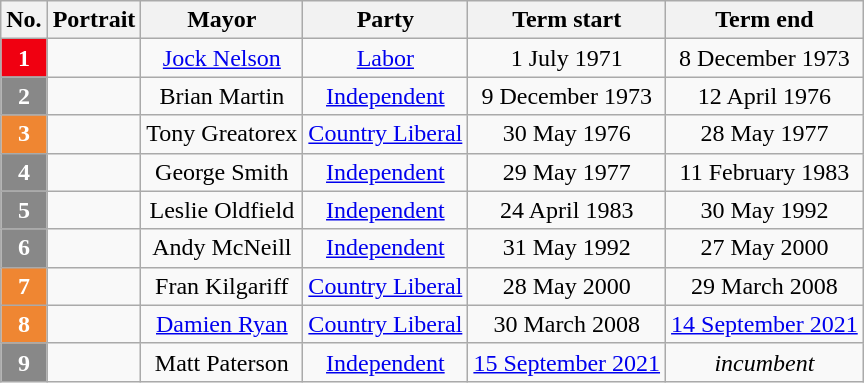<table class="wikitable">
<tr>
<th>No.</th>
<th>Portrait</th>
<th>Mayor</th>
<th>Party</th>
<th>Term start</th>
<th>Term end</th>
</tr>
<tr>
<th style="background:#F00011; color:white">1</th>
<td align="center"></td>
<td align="center"><a href='#'>Jock Nelson</a></td>
<td align="center"><a href='#'>Labor</a></td>
<td align="center">1 July 1971</td>
<td align="center">8 December 1973</td>
</tr>
<tr>
<th style="background:#888888; color:white">2</th>
<td align="center"></td>
<td align="center">Brian Martin</td>
<td align="center"><a href='#'>Independent</a></td>
<td align="center">9 December 1973</td>
<td align="center">12 April 1976</td>
</tr>
<tr>
<th style="background:#EF8632; color:white">3</th>
<td align="center"></td>
<td align="center">Tony Greatorex</td>
<td align="center"><a href='#'>Country Liberal</a></td>
<td align="center">30 May 1976</td>
<td align="center">28 May 1977</td>
</tr>
<tr>
<th style="background:#888888; color:white">4</th>
<td align="center"></td>
<td align="center">George Smith</td>
<td align="center"><a href='#'>Independent</a></td>
<td align="center">29 May 1977</td>
<td align="center">11 February 1983</td>
</tr>
<tr>
<th style="background:#888888; color:white">5</th>
<td align="center"></td>
<td align="center">Leslie Oldfield</td>
<td align="center"><a href='#'>Independent</a></td>
<td align="center">24 April 1983</td>
<td align="center">30 May 1992</td>
</tr>
<tr>
<th style="background:#888888; color:white">6</th>
<td align="center"></td>
<td align="center">Andy McNeill</td>
<td align="center"><a href='#'>Independent</a></td>
<td align="center">31 May 1992</td>
<td align="center">27 May 2000</td>
</tr>
<tr>
<th style="background:#EF8632; color:white">7</th>
<td align="center"></td>
<td align="center">Fran Kilgariff</td>
<td align="center"><a href='#'>Country Liberal</a></td>
<td align="center">28 May 2000</td>
<td align="center">29 March 2008</td>
</tr>
<tr>
<th style="background:#EF8632; color:white">8</th>
<td align="center"></td>
<td align="center"><a href='#'>Damien Ryan</a></td>
<td align="center"><a href='#'>Country Liberal</a></td>
<td align="center">30 March 2008</td>
<td align="center"><a href='#'>14 September 2021</a></td>
</tr>
<tr>
<th style="background:#888888; color:white">9</th>
<td align="center"></td>
<td align="center">Matt Paterson</td>
<td align="center"><a href='#'>Independent</a></td>
<td align="center"><a href='#'>15 September 2021</a></td>
<td align="center"><em>incumbent</em></td>
</tr>
</table>
